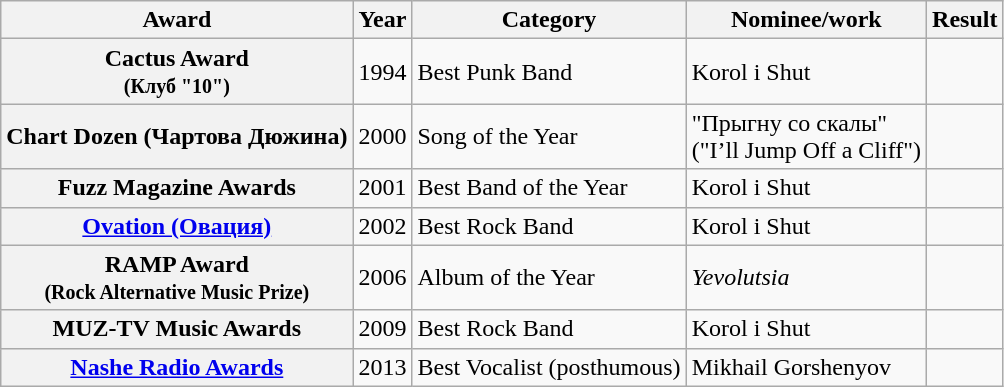<table class="wikitable plainrowheaders">
<tr>
<th scope="col">Award</th>
<th scope="col">Year</th>
<th scope="col">Category</th>
<th scope="col">Nominee/work</th>
<th scope="col">Result</th>
</tr>
<tr>
<th scope="row">Cactus Award<br><small>(Клуб "10")</small></th>
<td>1994</td>
<td>Best Punk Band</td>
<td>Korol i Shut</td>
<td></td>
</tr>
<tr>
<th scope="row">Chart Dozen (Чартова Дюжина)</th>
<td>2000</td>
<td>Song of the Year</td>
<td>"Прыгну со скалы"<br>("I’ll Jump Off a Cliff")</td>
<td></td>
</tr>
<tr>
<th scope="row">Fuzz Magazine Awards</th>
<td>2001</td>
<td>Best Band of the Year</td>
<td>Korol i Shut</td>
<td></td>
</tr>
<tr>
<th scope="row"><a href='#'>Ovation (Овация)</a></th>
<td>2002</td>
<td>Best Rock Band</td>
<td>Korol i Shut</td>
<td></td>
</tr>
<tr>
<th scope="row">RAMP Award<br><small>(Rock Alternative Music Prize)</small></th>
<td>2006</td>
<td>Album of the Year</td>
<td><em>Yevolutsia</em></td>
<td></td>
</tr>
<tr>
<th scope="row">MUZ-TV Music Awards</th>
<td>2009</td>
<td>Best Rock Band</td>
<td>Korol i Shut</td>
<td></td>
</tr>
<tr>
<th scope="row"><a href='#'>Nashe Radio Awards</a></th>
<td>2013</td>
<td>Best Vocalist (posthumous)</td>
<td>Mikhail Gorshenyov</td>
<td></td>
</tr>
</table>
